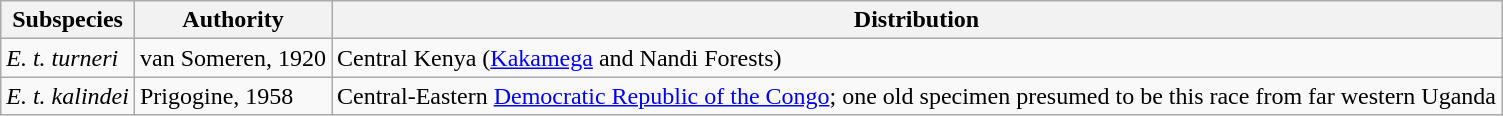<table class="wikitable">
<tr>
<th>Subspecies</th>
<th>Authority</th>
<th>Distribution</th>
</tr>
<tr>
<td><em>E. t. turneri</em></td>
<td>van Someren, 1920</td>
<td>Central Kenya (<a href='#'>Kakamega</a> and Nandi Forests)</td>
</tr>
<tr>
<td><em>E. t. kalindei</em></td>
<td>Prigogine, 1958</td>
<td>Central-Eastern <a href='#'>Democratic Republic of the Congo</a>; one old specimen presumed to be this race from far western Uganda</td>
</tr>
</table>
